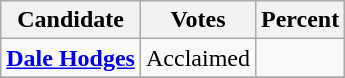<table class="wikitable">
<tr>
<th>Candidate</th>
<th>Votes</th>
<th>Percent</th>
</tr>
<tr>
<td style="font-weight:bold;"><a href='#'>Dale Hodges</a></td>
<td style="text-align:right;">Acclaimed</td>
<td style="text-align:right;"></td>
</tr>
<tr>
</tr>
</table>
